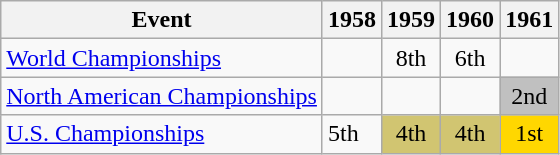<table class="wikitable">
<tr>
<th>Event</th>
<th>1958</th>
<th>1959</th>
<th>1960</th>
<th>1961</th>
</tr>
<tr>
<td><a href='#'>World Championships</a></td>
<td></td>
<td align="center">8th</td>
<td align="center">6th</td>
<td></td>
</tr>
<tr>
<td><a href='#'>North American Championships</a></td>
<td></td>
<td></td>
<td></td>
<td align="center" bgcolor="silver">2nd</td>
</tr>
<tr>
<td><a href='#'>U.S. Championships</a></td>
<td>5th</td>
<td align="center" bgcolor="d1c571">4th</td>
<td align="center" bgcolor="d1c571">4th</td>
<td align="center" bgcolor="gold">1st</td>
</tr>
</table>
